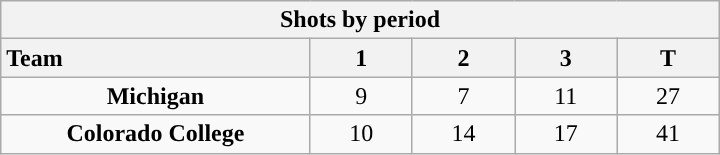<table class="wikitable" style="width:30em; text-align:right;">
<tr>
<th colspan=5>Shots by period</th>
</tr>
<tr>
<th style="width:10em; text-align:left;">Team</th>
<th style="width:3em;">1</th>
<th style="width:3em;">2</th>
<th style="width:3em;">3</th>
<th style="width:3em;">T</th>
</tr>
<tr>
<td align=center><strong>Michigan</strong></td>
<td align=center>9</td>
<td align=center>7</td>
<td align=center>11</td>
<td align=center>27</td>
</tr>
<tr>
<td align=center><strong>Colorado College</strong></td>
<td align=center>10</td>
<td align=center>14</td>
<td align=center>17</td>
<td align=center>41</td>
</tr>
</table>
